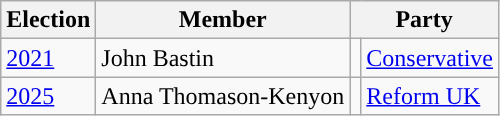<table class="wikitable">
<tr>
<th>Election</th>
<th>Member</th>
<th colspan="2">Party</th>
</tr>
<tr>
<td><a href='#'>2021</a></td>
<td>John Bastin</td>
<td style="background-color: "></td>
<td><a href='#'>Conservative</a></td>
</tr>
<tr>
<td><a href='#'>2025</a></td>
<td>Anna Thomason-Kenyon</td>
<td style="background-color: "></td>
<td><a href='#'>Reform UK</a></td>
</tr>
</table>
